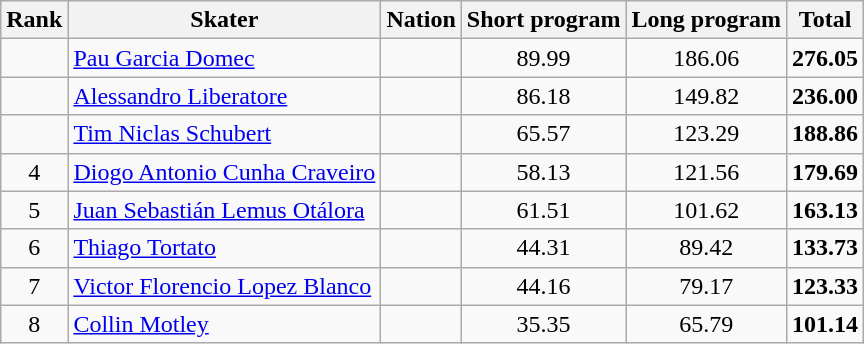<table class="wikitable sortable" style="text-align:center">
<tr>
<th>Rank</th>
<th>Skater</th>
<th>Nation</th>
<th>Short program </th>
<th>Long program </th>
<th>Total </th>
</tr>
<tr>
<td></td>
<td align=left><a href='#'>Pau Garcia Domec</a></td>
<td align=left></td>
<td>89.99</td>
<td>186.06</td>
<td><strong>276.05</strong></td>
</tr>
<tr>
<td></td>
<td align=left><a href='#'>Alessandro Liberatore</a></td>
<td align=left></td>
<td>86.18</td>
<td>149.82</td>
<td><strong>236.00</strong></td>
</tr>
<tr>
<td></td>
<td align=left><a href='#'>Tim Niclas Schubert</a></td>
<td align=left></td>
<td>65.57</td>
<td>123.29</td>
<td><strong>188.86</strong></td>
</tr>
<tr>
<td>4</td>
<td align=left><a href='#'>Diogo Antonio Cunha Craveiro</a></td>
<td align=left></td>
<td>58.13</td>
<td>121.56</td>
<td><strong>179.69</strong></td>
</tr>
<tr>
<td>5</td>
<td align=left><a href='#'>Juan Sebastián Lemus Otálora</a></td>
<td align=left></td>
<td>61.51</td>
<td>101.62</td>
<td><strong>163.13</strong></td>
</tr>
<tr>
<td>6</td>
<td align=left><a href='#'>Thiago Tortato</a></td>
<td align=left></td>
<td>44.31</td>
<td>89.42</td>
<td><strong>133.73</strong></td>
</tr>
<tr>
<td>7</td>
<td align=left><a href='#'>Victor Florencio Lopez Blanco</a></td>
<td align=left></td>
<td>44.16</td>
<td>79.17</td>
<td><strong>123.33</strong></td>
</tr>
<tr>
<td>8</td>
<td align=left><a href='#'>Collin Motley</a></td>
<td align=left></td>
<td>35.35</td>
<td>65.79</td>
<td><strong>101.14</strong></td>
</tr>
</table>
